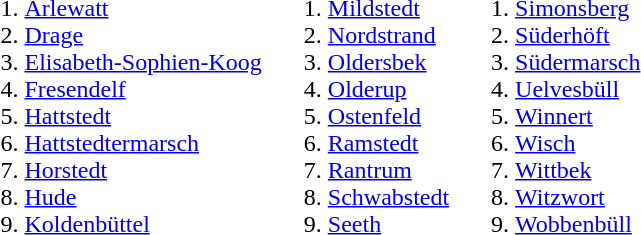<table>
<tr>
<td valign=top><br><ol><li><a href='#'>Arlewatt</a></li><li><a href='#'>Drage</a></li><li><a href='#'>Elisabeth-Sophien-Koog</a></li><li><a href='#'>Fresendelf</a></li><li><a href='#'>Hattstedt</a></li><li><a href='#'>Hattstedtermarsch</a></li><li><a href='#'>Horstedt</a></li><li><a href='#'>Hude</a></li><li><a href='#'>Koldenbüttel</a></li></ol></td>
<td valign=top><br><ol>
<li><a href='#'>Mildstedt</a>
<li><a href='#'>Nordstrand</a>
<li><a href='#'>Oldersbek</a> 
<li><a href='#'>Olderup</a> 
<li><a href='#'>Ostenfeld</a> 
<li><a href='#'>Ramstedt</a> 
<li><a href='#'>Rantrum</a> 
<li><a href='#'>Schwabstedt</a> 
<li><a href='#'>Seeth</a>
</ol></td>
<td valign=top><br><ol>
<li><a href='#'>Simonsberg</a> 
<li><a href='#'>Süderhöft</a> 
<li><a href='#'>Südermarsch</a> 
<li><a href='#'>Uelvesbüll</a> 
<li><a href='#'>Winnert</a> 
<li><a href='#'>Wisch</a>
<li><a href='#'>Wittbek</a>
<li><a href='#'>Witzwort</a> 
<li><a href='#'>Wobbenbüll</a>
</ol></td>
</tr>
</table>
